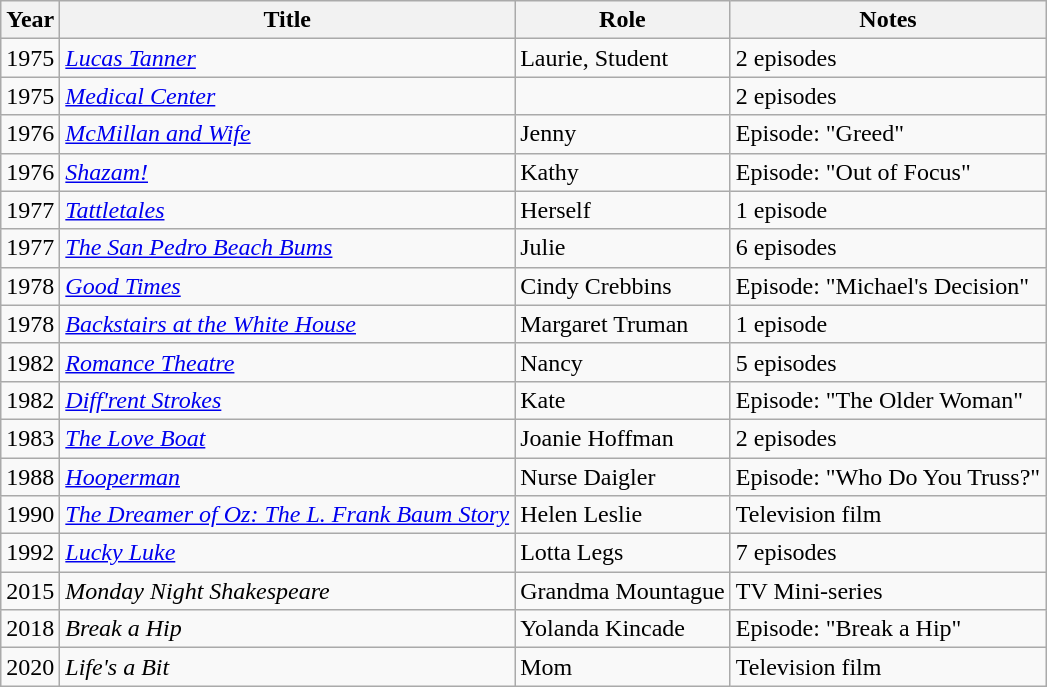<table class="wikitable plainrowheaders sortable">
<tr>
<th scope="col">Year</th>
<th scope="col">Title</th>
<th scope="col">Role</th>
<th class="unsortable">Notes</th>
</tr>
<tr>
<td>1975</td>
<td><em><a href='#'>Lucas Tanner</a></em></td>
<td>Laurie, Student</td>
<td>2 episodes</td>
</tr>
<tr>
<td>1975</td>
<td><em><a href='#'>Medical Center</a></em></td>
<td></td>
<td>2 episodes</td>
</tr>
<tr>
<td>1976</td>
<td><em><a href='#'>McMillan and Wife</a></em></td>
<td>Jenny</td>
<td>Episode: "Greed"</td>
</tr>
<tr>
<td>1976</td>
<td><em><a href='#'>Shazam!</a></em></td>
<td>Kathy</td>
<td>Episode: "Out of Focus"</td>
</tr>
<tr>
<td>1977</td>
<td><em><a href='#'>Tattletales</a></em></td>
<td>Herself</td>
<td>1 episode</td>
</tr>
<tr>
<td>1977</td>
<td><em><a href='#'>The San Pedro Beach Bums</a></em></td>
<td>Julie</td>
<td>6 episodes</td>
</tr>
<tr>
<td>1978</td>
<td><em><a href='#'>Good Times</a></em></td>
<td>Cindy Crebbins</td>
<td>Episode: "Michael's Decision"</td>
</tr>
<tr>
<td>1978</td>
<td><em><a href='#'>Backstairs at the White House</a></em></td>
<td>Margaret Truman</td>
<td>1 episode</td>
</tr>
<tr>
<td>1982</td>
<td><em><a href='#'>Romance Theatre</a></em></td>
<td>Nancy</td>
<td>5 episodes</td>
</tr>
<tr>
<td>1982</td>
<td><em><a href='#'>Diff'rent Strokes</a></em></td>
<td>Kate</td>
<td>Episode: "The Older Woman"</td>
</tr>
<tr>
<td>1983</td>
<td><em><a href='#'>The Love Boat</a></em></td>
<td>Joanie Hoffman</td>
<td>2 episodes</td>
</tr>
<tr>
<td>1988</td>
<td><em><a href='#'>Hooperman</a></em></td>
<td>Nurse Daigler</td>
<td>Episode: "Who Do You Truss?"</td>
</tr>
<tr>
<td>1990</td>
<td><em><a href='#'>The Dreamer of Oz: The L. Frank Baum Story</a></em></td>
<td>Helen Leslie</td>
<td>Television film</td>
</tr>
<tr>
<td>1992</td>
<td><em><a href='#'>Lucky Luke</a></em></td>
<td>Lotta Legs</td>
<td>7 episodes</td>
</tr>
<tr>
<td>2015</td>
<td><em>Monday Night Shakespeare</em></td>
<td>Grandma Mountague</td>
<td>TV Mini-series</td>
</tr>
<tr>
<td>2018</td>
<td><em>Break a Hip</em></td>
<td>Yolanda Kincade</td>
<td>Episode: "Break a Hip"</td>
</tr>
<tr>
<td>2020</td>
<td><em>Life's a Bit</em></td>
<td>Mom</td>
<td>Television film</td>
</tr>
</table>
